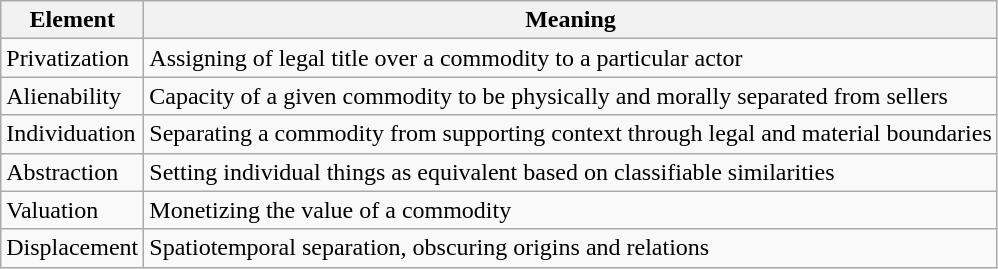<table class="wikitable">
<tr>
<th>Element</th>
<th>Meaning</th>
</tr>
<tr>
<td>Privatization</td>
<td>Assigning of legal title over a commodity to a particular actor</td>
</tr>
<tr>
<td>Alienability</td>
<td>Capacity of a given commodity to be physically and morally separated from sellers</td>
</tr>
<tr>
<td>Individuation</td>
<td>Separating a commodity from supporting context through legal and material boundaries</td>
</tr>
<tr>
<td>Abstraction</td>
<td>Setting individual things as equivalent based on classifiable similarities</td>
</tr>
<tr>
<td>Valuation</td>
<td>Monetizing the value of a commodity</td>
</tr>
<tr>
<td>Displacement</td>
<td>Spatiotemporal separation, obscuring origins and relations</td>
</tr>
</table>
